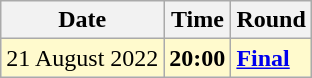<table class="wikitable">
<tr>
<th>Date</th>
<th>Time</th>
<th>Round</th>
</tr>
<tr style=background:lemonchiffon>
<td>21 August 2022</td>
<td><strong>20:00</strong></td>
<td><strong><a href='#'>Final</a></strong></td>
</tr>
</table>
